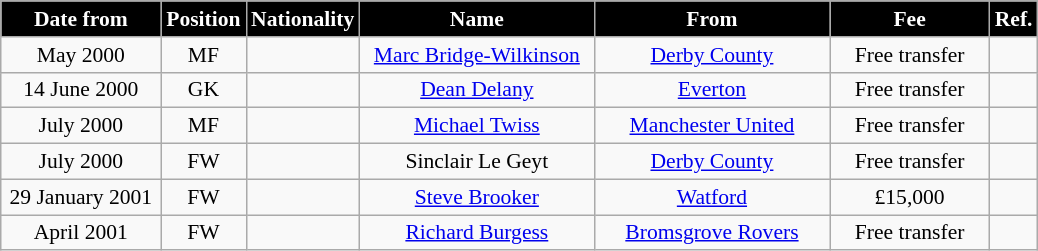<table class="wikitable" style="text-align:center; font-size:90%; ">
<tr>
<th style="background:#000000; color:white; width:100px;">Date from</th>
<th style="background:#000000; color:white; width:50px;">Position</th>
<th style="background:#000000; color:white; width:50px;">Nationality</th>
<th style="background:#000000; color:white; width:150px;">Name</th>
<th style="background:#000000; color:white; width:150px;">From</th>
<th style="background:#000000; color:white; width:100px;">Fee</th>
<th style="background:#000000; color:white; width:25px;">Ref.</th>
</tr>
<tr>
<td>May 2000</td>
<td>MF</td>
<td></td>
<td><a href='#'>Marc Bridge-Wilkinson</a></td>
<td><a href='#'>Derby County</a></td>
<td>Free transfer</td>
<td></td>
</tr>
<tr>
<td>14 June 2000</td>
<td>GK</td>
<td></td>
<td><a href='#'>Dean Delany</a></td>
<td><a href='#'>Everton</a></td>
<td>Free transfer</td>
<td></td>
</tr>
<tr>
<td>July 2000</td>
<td>MF</td>
<td></td>
<td><a href='#'>Michael Twiss</a></td>
<td><a href='#'>Manchester United</a></td>
<td>Free transfer</td>
<td></td>
</tr>
<tr>
<td>July 2000</td>
<td>FW</td>
<td></td>
<td>Sinclair Le Geyt</td>
<td><a href='#'>Derby County</a></td>
<td>Free transfer</td>
<td></td>
</tr>
<tr>
<td>29 January 2001</td>
<td>FW</td>
<td></td>
<td><a href='#'>Steve Brooker</a></td>
<td><a href='#'>Watford</a></td>
<td>£15,000</td>
<td></td>
</tr>
<tr>
<td>April 2001</td>
<td>FW</td>
<td></td>
<td><a href='#'>Richard Burgess</a></td>
<td><a href='#'>Bromsgrove Rovers</a></td>
<td>Free transfer</td>
<td></td>
</tr>
</table>
